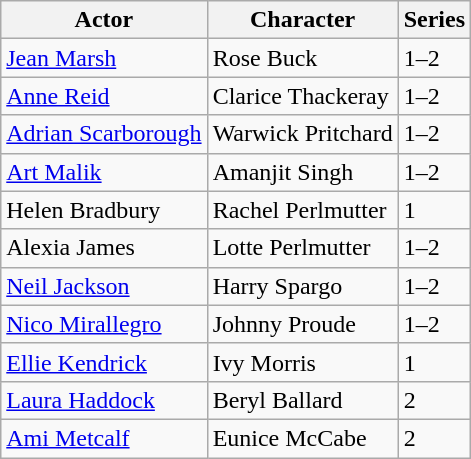<table class="wikitable">
<tr>
<th>Actor</th>
<th>Character</th>
<th>Series</th>
</tr>
<tr>
<td><a href='#'>Jean Marsh</a></td>
<td>Rose Buck</td>
<td>1–2</td>
</tr>
<tr>
<td><a href='#'>Anne Reid</a></td>
<td>Clarice Thackeray</td>
<td>1–2</td>
</tr>
<tr>
<td><a href='#'>Adrian Scarborough</a></td>
<td>Warwick Pritchard</td>
<td>1–2</td>
</tr>
<tr>
<td><a href='#'>Art Malik</a></td>
<td>Amanjit Singh</td>
<td>1–2</td>
</tr>
<tr>
<td>Helen Bradbury</td>
<td>Rachel Perlmutter</td>
<td>1</td>
</tr>
<tr>
<td>Alexia James</td>
<td>Lotte Perlmutter</td>
<td>1–2</td>
</tr>
<tr>
<td><a href='#'>Neil Jackson</a></td>
<td>Harry Spargo</td>
<td>1–2</td>
</tr>
<tr>
<td><a href='#'>Nico Mirallegro</a></td>
<td>Johnny Proude</td>
<td>1–2</td>
</tr>
<tr>
<td><a href='#'>Ellie Kendrick</a></td>
<td>Ivy Morris</td>
<td>1</td>
</tr>
<tr>
<td><a href='#'>Laura Haddock</a></td>
<td>Beryl Ballard</td>
<td>2</td>
</tr>
<tr>
<td><a href='#'>Ami Metcalf</a></td>
<td>Eunice McCabe</td>
<td>2</td>
</tr>
</table>
